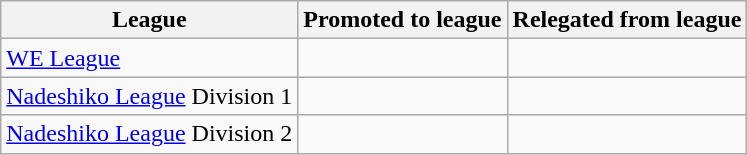<table class="wikitable">
<tr>
<th>League</th>
<th>Promoted to league</th>
<th>Relegated from league</th>
</tr>
<tr>
<td><a href='#'>WE League</a></td>
<td></td>
<td></td>
</tr>
<tr>
<td><a href='#'>Nadeshiko League</a> Division 1</td>
<td></td>
<td></td>
</tr>
<tr>
<td><a href='#'>Nadeshiko League</a> Division 2</td>
<td></td>
<td></td>
</tr>
</table>
